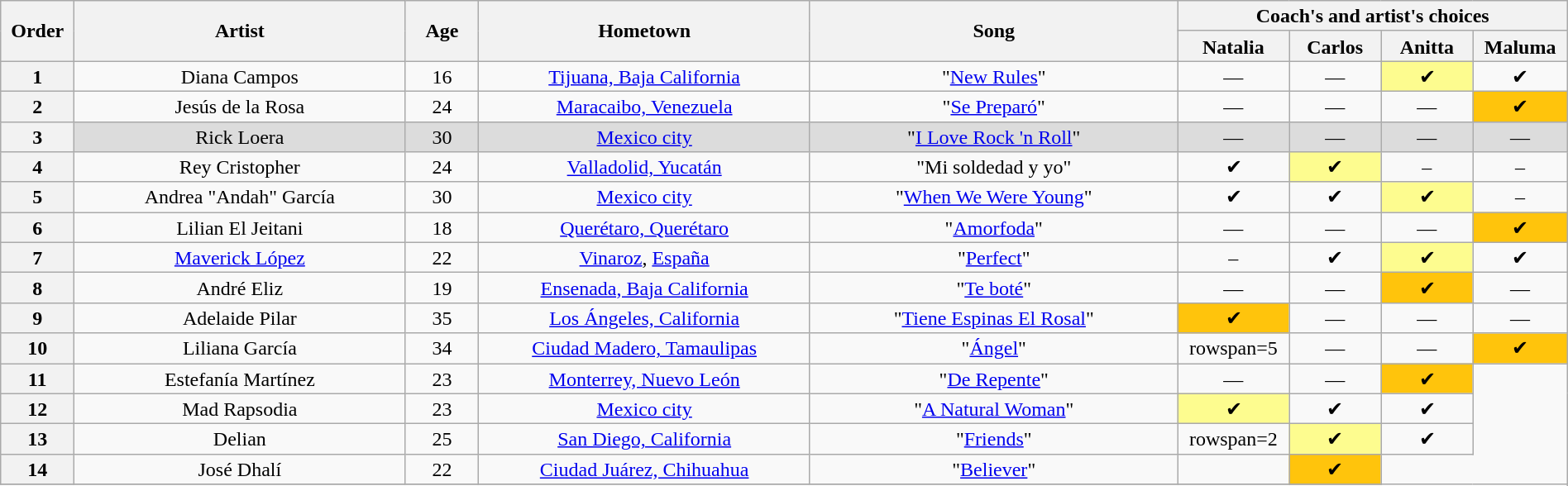<table class="wikitable" style="text-align:center; line-height:17px; width:100%;">
<tr>
<th scope="col" rowspan="2" style="width:04%;">Order</th>
<th scope="col" rowspan="2" style="width:18%;">Artist</th>
<th scope="col" rowspan="2" style="width:04%;">Age</th>
<th scope="col" rowspan="2" style="width:18%;">Hometown</th>
<th scope="col" rowspan="2" style="width:20%;">Song</th>
<th scope="col" colspan="4" style="width:24%;">Coach's and artist's choices</th>
</tr>
<tr>
<th width="5%">Natalia</th>
<th width="5%">Carlos</th>
<th width="5%">Anitta</th>
<th width="5%">Maluma</th>
</tr>
<tr>
<th>1</th>
<td>Diana Campos</td>
<td>16</td>
<td><a href='#'>Tijuana, Baja California</a></td>
<td>"<a href='#'>New Rules</a>"</td>
<td>—</td>
<td>—</td>
<td bgcolor="FDFC8F">✔</td>
<td>✔</td>
</tr>
<tr>
<th>2</th>
<td>Jesús de la Rosa</td>
<td>24</td>
<td><a href='#'>Maracaibo, Venezuela</a></td>
<td>"<a href='#'>Se Preparó</a>"</td>
<td>—</td>
<td>—</td>
<td>—</td>
<td bgcolor="FFC40C">✔</td>
</tr>
<tr bgcolor="DCDCDC">
<th>3</th>
<td>Rick Loera</td>
<td>30</td>
<td><a href='#'>Mexico city</a></td>
<td>"<a href='#'>I Love Rock 'n Roll</a>"</td>
<td>—</td>
<td>—</td>
<td>—</td>
<td>—</td>
</tr>
<tr>
<th>4</th>
<td>Rey Cristopher</td>
<td>24</td>
<td><a href='#'>Valladolid, Yucatán</a></td>
<td>"Mi soldedad y yo"</td>
<td>✔</td>
<td bgcolor="FDFC8F">✔</td>
<td>–</td>
<td>–</td>
</tr>
<tr>
<th>5</th>
<td>Andrea "Andah" García</td>
<td>30</td>
<td><a href='#'>Mexico city</a></td>
<td>"<a href='#'>When We Were Young</a>"</td>
<td>✔</td>
<td>✔</td>
<td bgcolor="FDFC8F">✔</td>
<td>–</td>
</tr>
<tr>
<th>6</th>
<td>Lilian El Jeitani</td>
<td>18</td>
<td><a href='#'>Querétaro, Querétaro</a></td>
<td>"<a href='#'>Amorfoda</a>"</td>
<td>—</td>
<td>—</td>
<td>—</td>
<td bgcolor="FFC40C">✔</td>
</tr>
<tr>
<th>7</th>
<td><a href='#'>Maverick López</a></td>
<td>22</td>
<td><a href='#'>Vinaroz</a>, <a href='#'>España</a></td>
<td>"<a href='#'>Perfect</a>"</td>
<td>–</td>
<td>✔</td>
<td bgcolor="FDFC8F">✔</td>
<td>✔</td>
</tr>
<tr>
<th>8</th>
<td>André Eliz</td>
<td>19</td>
<td><a href='#'>Ensenada, Baja California</a></td>
<td>"<a href='#'>Te boté</a>"</td>
<td>—</td>
<td>—</td>
<td bgcolor="FFC40C">✔</td>
<td>—</td>
</tr>
<tr>
<th>9</th>
<td>Adelaide Pilar</td>
<td>35</td>
<td><a href='#'>Los Ángeles, California</a></td>
<td>"<a href='#'>Tiene Espinas El Rosal</a>"</td>
<td bgcolor="FFC40C">✔</td>
<td>—</td>
<td>—</td>
<td>—</td>
</tr>
<tr>
<th>10</th>
<td>Liliana García</td>
<td>34</td>
<td><a href='#'>Ciudad Madero, Tamaulipas</a></td>
<td>"<a href='#'>Ángel</a>"</td>
<td>rowspan=5 </td>
<td>—</td>
<td>—</td>
<td bgcolor="FFC40C">✔</td>
</tr>
<tr>
<th>11</th>
<td>Estefanía Martínez</td>
<td>23</td>
<td><a href='#'>Monterrey, Nuevo León</a></td>
<td>"<a href='#'>De Repente</a>"</td>
<td>—</td>
<td>—</td>
<td bgcolor="FFC40C">✔</td>
</tr>
<tr>
<th>12</th>
<td>Mad Rapsodia</td>
<td>23</td>
<td><a href='#'>Mexico city</a></td>
<td>"<a href='#'>A Natural Woman</a>"</td>
<td bgcolor="FDFC8F">✔</td>
<td>✔</td>
<td>✔</td>
</tr>
<tr>
<th>13</th>
<td>Delian</td>
<td>25</td>
<td><a href='#'>San Diego, California</a></td>
<td>"<a href='#'>Friends</a>"</td>
<td>rowspan=2 </td>
<td bgcolor="FDFC8F">✔</td>
<td>✔</td>
</tr>
<tr>
<th>14</th>
<td>José Dhalí</td>
<td>22</td>
<td><a href='#'>Ciudad Juárez, Chihuahua</a></td>
<td>"<a href='#'>Believer</a>"</td>
<td></td>
<td bgcolor="FFC40C">✔</td>
</tr>
<tr>
</tr>
</table>
